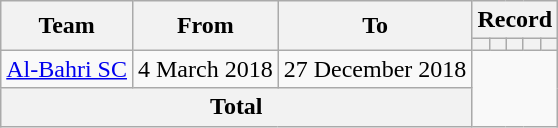<table class=wikitable style=text-align:center>
<tr>
<th rowspan=2>Team</th>
<th rowspan=2>From</th>
<th rowspan=2>To</th>
<th colspan=5>Record</th>
</tr>
<tr>
<th></th>
<th></th>
<th></th>
<th></th>
<th></th>
</tr>
<tr>
<td align=left><a href='#'>Al-Bahri SC</a></td>
<td align=left>4 March 2018</td>
<td align=left>27 December 2018<br></td>
</tr>
<tr>
<th colspan=3>Total<br></th>
</tr>
</table>
